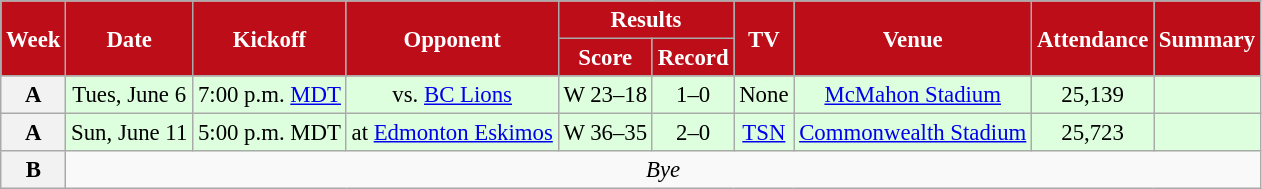<table class="wikitable" style="font-size: 95%;">
<tr>
<th style="background:#BD0D18;color:#FFFFFF;" rowspan=2>Week</th>
<th style="background:#BD0D18;color:#FFFFFF;" rowspan=2>Date</th>
<th style="background:#BD0D18;color:#FFFFFF;" rowspan=2>Kickoff</th>
<th style="background:#BD0D18;color:#FFFFFF;" rowspan=2>Opponent</th>
<th style="background:#BD0D18;color:#FFFFFF;" colspan=2>Results</th>
<th style="background:#BD0D18;color:#FFFFFF;" rowspan=2>TV</th>
<th style="background:#BD0D18;color:#FFFFFF;" rowspan=2>Venue</th>
<th style="background:#BD0D18;color:#FFFFFF;" rowspan=2>Attendance</th>
<th style="background:#BD0D18;color:#FFFFFF;" rowspan=2>Summary</th>
</tr>
<tr>
<th style="background:#BD0D18;color:#FFFFFF;">Score</th>
<th style="background:#BD0D18;color:#FFFFFF;">Record</th>
</tr>
<tr style="center" bgcolor="ddffdd">
<th align="center"><strong>A</strong></th>
<td align="center">Tues, June 6</td>
<td align="center">7:00 p.m. <a href='#'>MDT</a></td>
<td align="center">vs. <a href='#'>BC Lions</a></td>
<td align="center">W 23–18</td>
<td align="center">1–0</td>
<td align="center">None</td>
<td align="center"><a href='#'>McMahon Stadium</a></td>
<td align="center">25,139</td>
<td align="center"></td>
</tr>
<tr style="center" bgcolor="ddffdd">
<th align="center"><strong>A</strong></th>
<td align="center">Sun, June 11</td>
<td align="center">5:00 p.m. MDT</td>
<td align="center">at <a href='#'>Edmonton Eskimos</a></td>
<td align="center">W 36–35</td>
<td align="center">2–0</td>
<td align="center"><a href='#'>TSN</a></td>
<td align="center"><a href='#'>Commonwealth Stadium</a></td>
<td align="center">25,723</td>
<td align="center"></td>
</tr>
<tr style= bgcolor="ffffff">
<th align="center"><strong>B</strong></th>
<td colspan=9 align="center" valign="middle"><em>Bye</em></td>
</tr>
</table>
